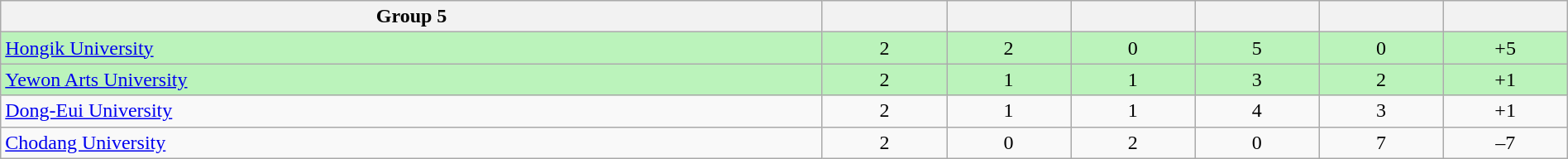<table class="wikitable" style="text-align:center; width:100%;">
<tr>
<th width=240>Group 5</th>
<th width=30></th>
<th width=30></th>
<th width=30></th>
<th width=30></th>
<th width=30></th>
<th width=30></th>
</tr>
<tr bgcolor=#BBF3BB>
<td align=left><a href='#'>Hongik University</a></td>
<td>2</td>
<td>2</td>
<td>0</td>
<td>5</td>
<td>0</td>
<td>+5</td>
</tr>
<tr bgcolor=#BBF3BB>
<td align=left><a href='#'>Yewon Arts University</a></td>
<td>2</td>
<td>1</td>
<td>1</td>
<td>3</td>
<td>2</td>
<td>+1</td>
</tr>
<tr>
<td align=left><a href='#'>Dong-Eui University</a></td>
<td>2</td>
<td>1</td>
<td>1</td>
<td>4</td>
<td>3</td>
<td>+1</td>
</tr>
<tr>
<td align=left><a href='#'>Chodang University</a></td>
<td>2</td>
<td>0</td>
<td>2</td>
<td>0</td>
<td>7</td>
<td>–7</td>
</tr>
</table>
